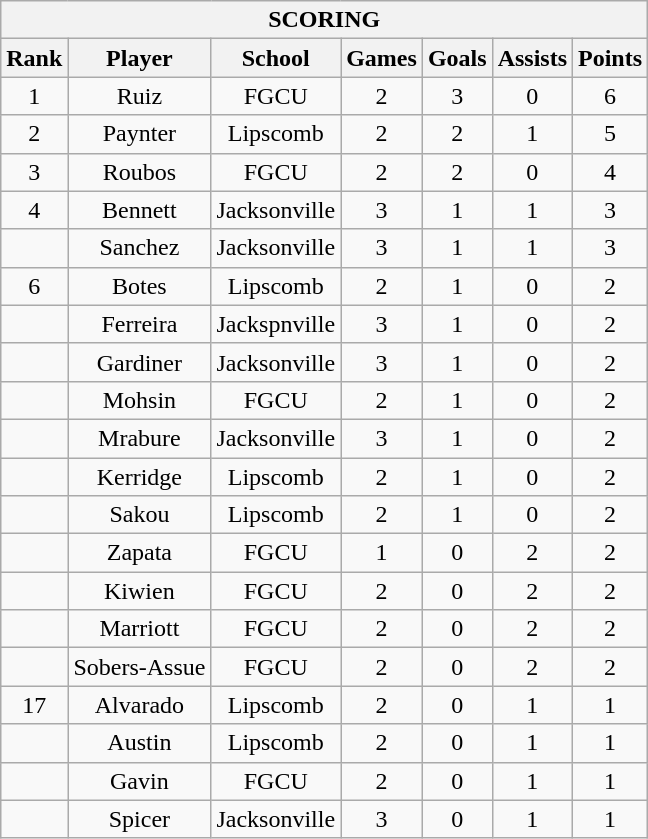<table class="wikitable" style="text-align:center">
<tr>
<th colspan=7>SCORING</th>
</tr>
<tr>
<th>Rank</th>
<th>Player</th>
<th>School</th>
<th>Games</th>
<th>Goals</th>
<th>Assists</th>
<th>Points</th>
</tr>
<tr>
<td>1</td>
<td>Ruiz</td>
<td>FGCU</td>
<td>2</td>
<td>3</td>
<td>0</td>
<td>6</td>
</tr>
<tr>
<td>2</td>
<td>Paynter</td>
<td>Lipscomb</td>
<td>2</td>
<td>2</td>
<td>1</td>
<td>5</td>
</tr>
<tr>
<td>3</td>
<td>Roubos</td>
<td>FGCU</td>
<td>2</td>
<td>2</td>
<td>0</td>
<td>4</td>
</tr>
<tr>
<td>4</td>
<td>Bennett</td>
<td>Jacksonville</td>
<td>3</td>
<td>1</td>
<td>1</td>
<td>3</td>
</tr>
<tr>
<td></td>
<td>Sanchez</td>
<td>Jacksonville</td>
<td>3</td>
<td>1</td>
<td>1</td>
<td>3</td>
</tr>
<tr>
<td>6</td>
<td>Botes</td>
<td>Lipscomb</td>
<td>2</td>
<td>1</td>
<td>0</td>
<td>2</td>
</tr>
<tr>
<td></td>
<td>Ferreira</td>
<td>Jackspnville</td>
<td>3</td>
<td>1</td>
<td>0</td>
<td>2</td>
</tr>
<tr>
<td></td>
<td>Gardiner</td>
<td>Jacksonville</td>
<td>3</td>
<td>1</td>
<td>0</td>
<td>2</td>
</tr>
<tr>
<td></td>
<td>Mohsin</td>
<td>FGCU</td>
<td>2</td>
<td>1</td>
<td>0</td>
<td>2</td>
</tr>
<tr>
<td></td>
<td>Mrabure</td>
<td>Jacksonville</td>
<td>3</td>
<td>1</td>
<td>0</td>
<td>2</td>
</tr>
<tr>
<td></td>
<td>Kerridge</td>
<td>Lipscomb</td>
<td>2</td>
<td>1</td>
<td>0</td>
<td>2</td>
</tr>
<tr>
<td></td>
<td>Sakou</td>
<td>Lipscomb</td>
<td>2</td>
<td>1</td>
<td>0</td>
<td>2</td>
</tr>
<tr>
<td></td>
<td>Zapata</td>
<td>FGCU</td>
<td>1</td>
<td>0</td>
<td>2</td>
<td>2</td>
</tr>
<tr>
<td></td>
<td>Kiwien</td>
<td>FGCU</td>
<td>2</td>
<td>0</td>
<td>2</td>
<td>2</td>
</tr>
<tr>
<td></td>
<td>Marriott</td>
<td>FGCU</td>
<td>2</td>
<td>0</td>
<td>2</td>
<td>2</td>
</tr>
<tr>
<td></td>
<td>Sobers-Assue</td>
<td>FGCU</td>
<td>2</td>
<td>0</td>
<td>2</td>
<td>2</td>
</tr>
<tr>
<td>17</td>
<td>Alvarado</td>
<td>Lipscomb</td>
<td>2</td>
<td>0</td>
<td>1</td>
<td>1</td>
</tr>
<tr>
<td></td>
<td>Austin</td>
<td>Lipscomb</td>
<td>2</td>
<td>0</td>
<td>1</td>
<td>1</td>
</tr>
<tr>
<td></td>
<td>Gavin</td>
<td>FGCU</td>
<td>2</td>
<td>0</td>
<td>1</td>
<td>1</td>
</tr>
<tr>
<td></td>
<td>Spicer</td>
<td>Jacksonville</td>
<td>3</td>
<td>0</td>
<td>1</td>
<td>1</td>
</tr>
</table>
